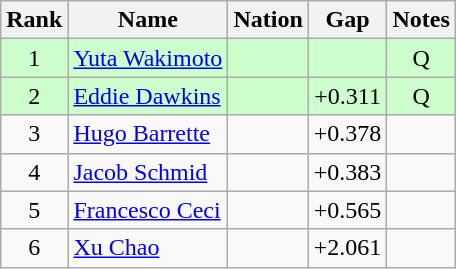<table class="wikitable sortable" style="text-align:center">
<tr>
<th>Rank</th>
<th>Name</th>
<th>Nation</th>
<th>Gap</th>
<th>Notes</th>
</tr>
<tr bgcolor=ccffcc>
<td>1</td>
<td align=left><a href='#'>Yuta Wakimoto</a></td>
<td align=left></td>
<td></td>
<td>Q</td>
</tr>
<tr bgcolor=ccffcc>
<td>2</td>
<td align=left><a href='#'>Eddie Dawkins</a></td>
<td align=left></td>
<td>+0.311</td>
<td>Q</td>
</tr>
<tr>
<td>3</td>
<td align=left><a href='#'>Hugo Barrette</a></td>
<td align=left></td>
<td>+0.378</td>
<td></td>
</tr>
<tr>
<td>4</td>
<td align=left><a href='#'>Jacob Schmid</a></td>
<td align=left></td>
<td>+0.383</td>
<td></td>
</tr>
<tr>
<td>5</td>
<td align=left><a href='#'>Francesco Ceci</a></td>
<td align=left></td>
<td>+0.565</td>
<td></td>
</tr>
<tr>
<td>6</td>
<td align=left><a href='#'>Xu Chao</a></td>
<td align=left></td>
<td>+2.061</td>
<td></td>
</tr>
</table>
